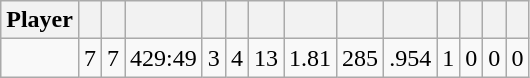<table class="wikitable sortable" style="text-align:center;">
<tr>
<th>Player</th>
<th></th>
<th></th>
<th></th>
<th></th>
<th></th>
<th></th>
<th></th>
<th></th>
<th></th>
<th></th>
<th></th>
<th></th>
<th></th>
</tr>
<tr>
<td></td>
<td>7</td>
<td>7</td>
<td>429:49</td>
<td>3</td>
<td>4</td>
<td>13</td>
<td>1.81</td>
<td>285</td>
<td>.954</td>
<td>1</td>
<td>0</td>
<td>0</td>
<td>0</td>
</tr>
</table>
